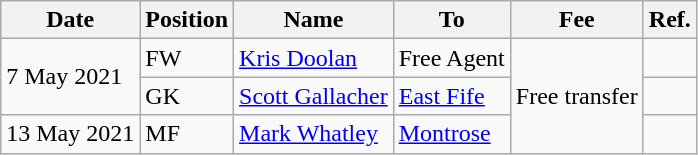<table class="wikitable">
<tr>
<th>Date</th>
<th>Position</th>
<th>Name</th>
<th>To</th>
<th>Fee</th>
<th>Ref.</th>
</tr>
<tr>
<td rowspan="2">7 May 2021</td>
<td>FW</td>
<td><a href='#'>Kris Doolan</a></td>
<td>Free Agent</td>
<td rowspan="3">Free transfer</td>
<td></td>
</tr>
<tr>
<td>GK</td>
<td><a href='#'>Scott Gallacher</a></td>
<td><a href='#'>East Fife</a></td>
<td></td>
</tr>
<tr>
<td>13 May 2021</td>
<td>MF</td>
<td><a href='#'>Mark Whatley</a></td>
<td><a href='#'>Montrose</a></td>
<td></td>
</tr>
</table>
